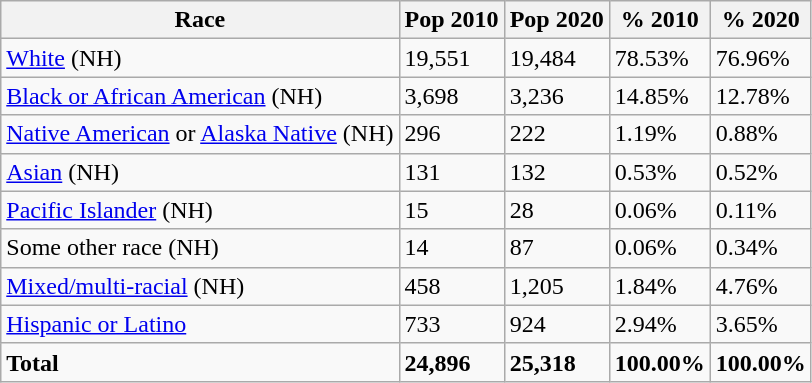<table class="wikitable">
<tr>
<th>Race</th>
<th>Pop 2010</th>
<th>Pop 2020</th>
<th>% 2010</th>
<th>% 2020</th>
</tr>
<tr>
<td><a href='#'>White</a> (NH)</td>
<td>19,551</td>
<td>19,484</td>
<td>78.53%</td>
<td>76.96%</td>
</tr>
<tr>
<td><a href='#'>Black or African American</a> (NH)</td>
<td>3,698</td>
<td>3,236</td>
<td>14.85%</td>
<td>12.78%</td>
</tr>
<tr>
<td><a href='#'>Native American</a> or <a href='#'>Alaska Native</a> (NH)</td>
<td>296</td>
<td>222</td>
<td>1.19%</td>
<td>0.88%</td>
</tr>
<tr>
<td><a href='#'>Asian</a> (NH)</td>
<td>131</td>
<td>132</td>
<td>0.53%</td>
<td>0.52%</td>
</tr>
<tr>
<td><a href='#'>Pacific Islander</a> (NH)</td>
<td>15</td>
<td>28</td>
<td>0.06%</td>
<td>0.11%</td>
</tr>
<tr>
<td>Some other race (NH)</td>
<td>14</td>
<td>87</td>
<td>0.06%</td>
<td>0.34%</td>
</tr>
<tr>
<td><a href='#'>Mixed/multi-racial</a> (NH)</td>
<td>458</td>
<td>1,205</td>
<td>1.84%</td>
<td>4.76%</td>
</tr>
<tr>
<td><a href='#'>Hispanic or Latino</a></td>
<td>733</td>
<td>924</td>
<td>2.94%</td>
<td>3.65%</td>
</tr>
<tr>
<td><strong>Total</strong></td>
<td><strong>24,896</strong></td>
<td><strong>25,318</strong></td>
<td><strong>100.00%</strong></td>
<td><strong>100.00%</strong></td>
</tr>
</table>
